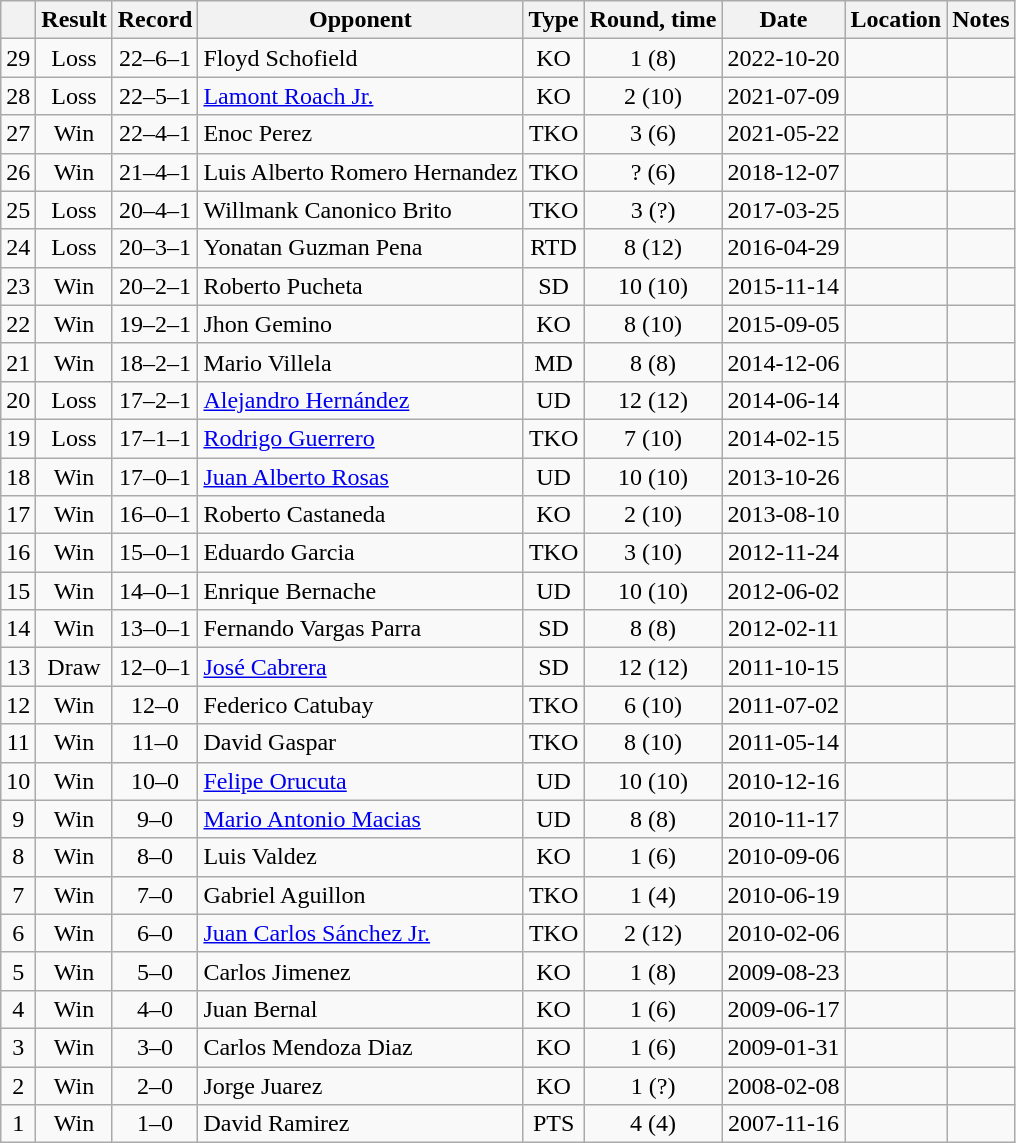<table class=wikitable style=text-align:center>
<tr>
<th></th>
<th>Result</th>
<th>Record</th>
<th>Opponent</th>
<th>Type</th>
<th>Round, time</th>
<th>Date</th>
<th>Location</th>
<th>Notes</th>
</tr>
<tr>
<td>29</td>
<td>Loss</td>
<td>22–6–1</td>
<td align=left>Floyd Schofield</td>
<td>KO</td>
<td>1 (8)</td>
<td>2022-10-20</td>
<td align=left></td>
<td align=left></td>
</tr>
<tr>
<td>28</td>
<td>Loss</td>
<td>22–5–1</td>
<td align=left><a href='#'>Lamont Roach Jr.</a></td>
<td>KO</td>
<td>2 (10)</td>
<td>2021-07-09</td>
<td align=left></td>
<td align=left></td>
</tr>
<tr>
<td>27</td>
<td>Win</td>
<td>22–4–1</td>
<td align=left>Enoc Perez</td>
<td>TKO</td>
<td>3 (6)</td>
<td>2021-05-22</td>
<td align=left></td>
<td align=left></td>
</tr>
<tr>
<td>26</td>
<td>Win</td>
<td>21–4–1</td>
<td align=left>Luis Alberto Romero Hernandez</td>
<td>TKO</td>
<td>? (6)</td>
<td>2018-12-07</td>
<td align=left></td>
<td align=left></td>
</tr>
<tr>
<td>25</td>
<td>Loss</td>
<td>20–4–1</td>
<td align=left>Willmank Canonico Brito</td>
<td>TKO</td>
<td>3 (?)</td>
<td>2017-03-25</td>
<td align=left></td>
<td align=left></td>
</tr>
<tr>
<td>24</td>
<td>Loss</td>
<td>20–3–1</td>
<td align=left>Yonatan Guzman Pena</td>
<td>RTD</td>
<td>8 (12)</td>
<td>2016-04-29</td>
<td align=left></td>
<td align=left></td>
</tr>
<tr>
<td>23</td>
<td>Win</td>
<td>20–2–1</td>
<td align=left>Roberto Pucheta</td>
<td>SD</td>
<td>10 (10)</td>
<td>2015-11-14</td>
<td align=left></td>
<td align=left></td>
</tr>
<tr>
<td>22</td>
<td>Win</td>
<td>19–2–1</td>
<td align=left>Jhon Gemino</td>
<td>KO</td>
<td>8 (10)</td>
<td>2015-09-05</td>
<td align=left></td>
<td align=left></td>
</tr>
<tr>
<td>21</td>
<td>Win</td>
<td>18–2–1</td>
<td align=left>Mario Villela</td>
<td>MD</td>
<td>8 (8)</td>
<td>2014-12-06</td>
<td align=left></td>
<td align=left></td>
</tr>
<tr>
<td>20</td>
<td>Loss</td>
<td>17–2–1</td>
<td align=left><a href='#'>Alejandro Hernández</a></td>
<td>UD</td>
<td>12 (12)</td>
<td>2014-06-14</td>
<td align=left></td>
<td align=left></td>
</tr>
<tr>
<td>19</td>
<td>Loss</td>
<td>17–1–1</td>
<td align=left><a href='#'>Rodrigo Guerrero</a></td>
<td>TKO</td>
<td>7 (10)</td>
<td>2014-02-15</td>
<td align=left></td>
<td align=left></td>
</tr>
<tr>
<td>18</td>
<td>Win</td>
<td>17–0–1</td>
<td align=left><a href='#'>Juan Alberto Rosas</a></td>
<td>UD</td>
<td>10 (10)</td>
<td>2013-10-26</td>
<td align=left></td>
<td align=left></td>
</tr>
<tr>
<td>17</td>
<td>Win</td>
<td>16–0–1</td>
<td align=left>Roberto Castaneda</td>
<td>KO</td>
<td>2 (10)</td>
<td>2013-08-10</td>
<td align=left></td>
<td align=left></td>
</tr>
<tr>
<td>16</td>
<td>Win</td>
<td>15–0–1</td>
<td align=left>Eduardo Garcia</td>
<td>TKO</td>
<td>3 (10)</td>
<td>2012-11-24</td>
<td align=left></td>
<td align=left></td>
</tr>
<tr>
<td>15</td>
<td>Win</td>
<td>14–0–1</td>
<td align=left>Enrique Bernache</td>
<td>UD</td>
<td>10 (10)</td>
<td>2012-06-02</td>
<td align=left></td>
<td align=left></td>
</tr>
<tr>
<td>14</td>
<td>Win</td>
<td>13–0–1</td>
<td align=left>Fernando Vargas Parra</td>
<td>SD</td>
<td>8 (8)</td>
<td>2012-02-11</td>
<td align=left></td>
<td align=left></td>
</tr>
<tr>
<td>13</td>
<td>Draw</td>
<td>12–0–1</td>
<td align=left><a href='#'>José Cabrera</a></td>
<td>SD</td>
<td>12 (12)</td>
<td>2011-10-15</td>
<td align=left></td>
<td align=left></td>
</tr>
<tr>
<td>12</td>
<td>Win</td>
<td>12–0</td>
<td align=left>Federico Catubay</td>
<td>TKO</td>
<td>6 (10)</td>
<td>2011-07-02</td>
<td align=left></td>
<td align=left></td>
</tr>
<tr>
<td>11</td>
<td>Win</td>
<td>11–0</td>
<td align=left>David Gaspar</td>
<td>TKO</td>
<td>8 (10)</td>
<td>2011-05-14</td>
<td align=left></td>
<td align=left></td>
</tr>
<tr>
<td>10</td>
<td>Win</td>
<td>10–0</td>
<td align=left><a href='#'>Felipe Orucuta</a></td>
<td>UD</td>
<td>10 (10)</td>
<td>2010-12-16</td>
<td align=left></td>
<td align=left></td>
</tr>
<tr>
<td>9</td>
<td>Win</td>
<td>9–0</td>
<td align=left><a href='#'>Mario Antonio Macias</a></td>
<td>UD</td>
<td>8 (8)</td>
<td>2010-11-17</td>
<td align=left></td>
<td align=left></td>
</tr>
<tr>
<td>8</td>
<td>Win</td>
<td>8–0</td>
<td align=left>Luis Valdez</td>
<td>KO</td>
<td>1 (6)</td>
<td>2010-09-06</td>
<td align=left></td>
<td align=left></td>
</tr>
<tr>
<td>7</td>
<td>Win</td>
<td>7–0</td>
<td align=left>Gabriel Aguillon</td>
<td>TKO</td>
<td>1 (4)</td>
<td>2010-06-19</td>
<td align=left></td>
<td align=left></td>
</tr>
<tr>
<td>6</td>
<td>Win</td>
<td>6–0</td>
<td align=left><a href='#'>Juan Carlos Sánchez Jr.</a></td>
<td>TKO</td>
<td>2 (12)</td>
<td>2010-02-06</td>
<td align=left></td>
<td align=left></td>
</tr>
<tr>
<td>5</td>
<td>Win</td>
<td>5–0</td>
<td align=left>Carlos Jimenez</td>
<td>KO</td>
<td>1 (8)</td>
<td>2009-08-23</td>
<td align=left></td>
<td align=left></td>
</tr>
<tr>
<td>4</td>
<td>Win</td>
<td>4–0</td>
<td align=left>Juan Bernal</td>
<td>KO</td>
<td>1 (6)</td>
<td>2009-06-17</td>
<td align=left></td>
<td align=left></td>
</tr>
<tr>
<td>3</td>
<td>Win</td>
<td>3–0</td>
<td align=left>Carlos Mendoza Diaz</td>
<td>KO</td>
<td>1 (6)</td>
<td>2009-01-31</td>
<td align=left></td>
<td align=left></td>
</tr>
<tr>
<td>2</td>
<td>Win</td>
<td>2–0</td>
<td align=left>Jorge Juarez</td>
<td>KO</td>
<td>1 (?)</td>
<td>2008-02-08</td>
<td align=left></td>
<td align=left></td>
</tr>
<tr>
<td>1</td>
<td>Win</td>
<td>1–0</td>
<td align=left>David Ramirez</td>
<td>PTS</td>
<td>4 (4)</td>
<td>2007-11-16</td>
<td align=left></td>
<td align=left></td>
</tr>
</table>
